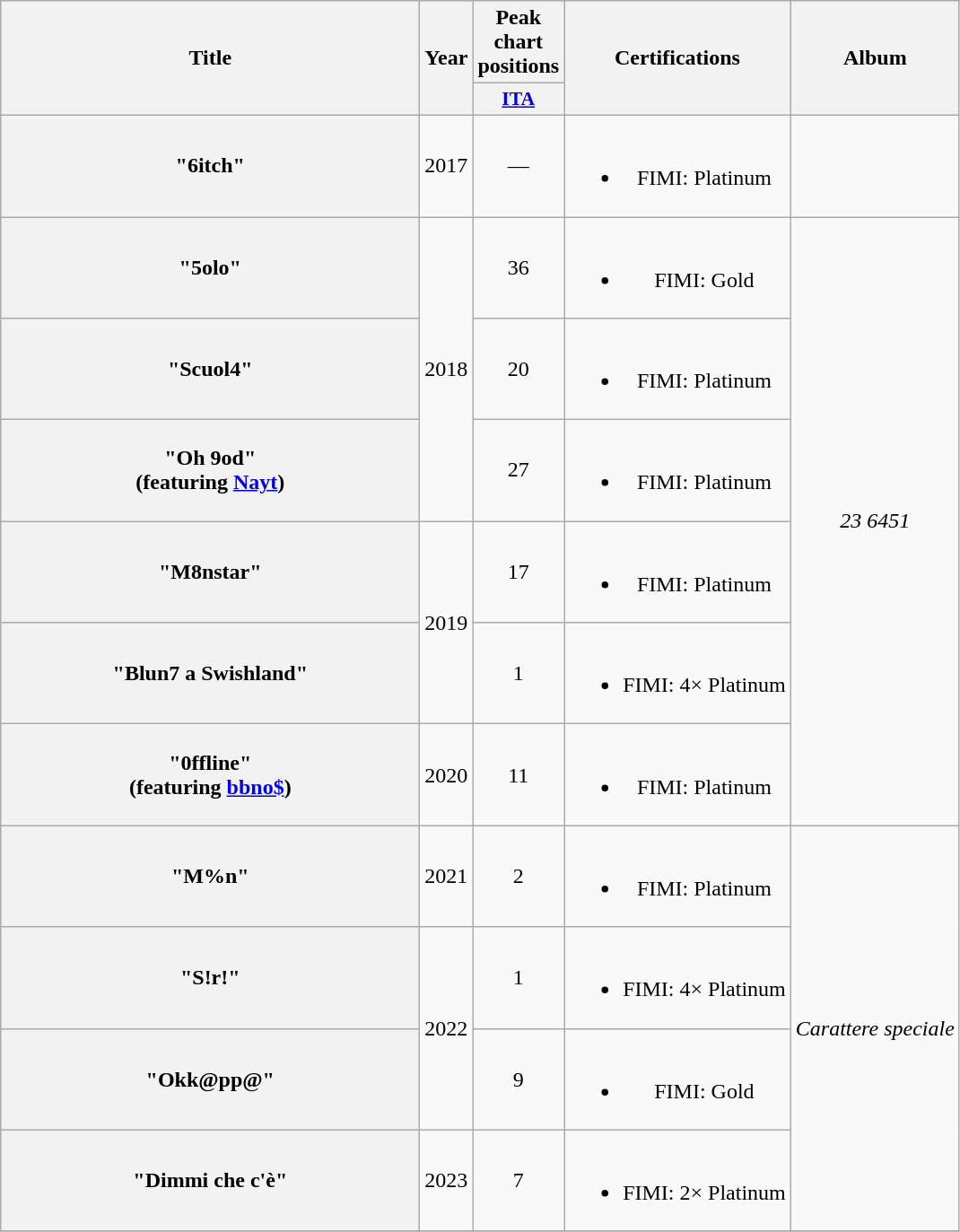<table class="wikitable plainrowheaders" style="text-align:center;">
<tr>
<th scope="col" rowspan="2" style="width:19em;">Title</th>
<th scope="col" rowspan="2" style="width:1em;">Year</th>
<th scope="col" colspan="1">Peak chart positions</th>
<th scope="col" rowspan="2">Certifications</th>
<th scope="col" rowspan="2">Album</th>
</tr>
<tr>
<th scope="col" style="width:2.5em;font-size:90%;"><a href='#'>ITA</a><br></th>
</tr>
<tr>
<th scope="row">"6itch"</th>
<td>2017</td>
<td>—</td>
<td><br><ul><li>FIMI: Platinum</li></ul></td>
<td></td>
</tr>
<tr>
<th scope="row">"5olo"</th>
<td rowspan="3">2018</td>
<td>36</td>
<td><br><ul><li>FIMI: Gold</li></ul></td>
<td rowspan="6"><em>23 6451</em></td>
</tr>
<tr>
<th scope="row">"Scuol4"</th>
<td>20</td>
<td><br><ul><li>FIMI: Platinum</li></ul></td>
</tr>
<tr>
<th scope="row">"Oh 9od"<br><span>(featuring <a href='#'>Nayt</a>)</span></th>
<td>27</td>
<td><br><ul><li>FIMI: Platinum</li></ul></td>
</tr>
<tr>
<th scope="row">"M8nstar"</th>
<td rowspan="2">2019</td>
<td>17</td>
<td><br><ul><li>FIMI: Platinum</li></ul></td>
</tr>
<tr>
<th scope="row">"Blun7 a Swishland"</th>
<td>1</td>
<td><br><ul><li>FIMI: 4× Platinum</li></ul></td>
</tr>
<tr>
<th scope="row">"0ffline"<br><span> (featuring <a href='#'>bbno$</a>)</span></th>
<td>2020</td>
<td>11</td>
<td><br><ul><li>FIMI: Platinum</li></ul></td>
</tr>
<tr>
<th scope="row">"M%n"</th>
<td>2021</td>
<td>2<br></td>
<td><br><ul><li>FIMI: Platinum</li></ul></td>
<td rowspan="4"><em>Carattere speciale</em></td>
</tr>
<tr>
<th scope="row">"S!r!"<br></th>
<td rowspan="2">2022</td>
<td>1<br></td>
<td><br><ul><li>FIMI: 4× Platinum</li></ul></td>
</tr>
<tr>
<th scope="row">"Okk@pp@"</th>
<td>9</td>
<td><br><ul><li>FIMI: Gold</li></ul></td>
</tr>
<tr>
<th scope="row">"Dimmi che c'è"<br></th>
<td>2023</td>
<td>7<br></td>
<td><br><ul><li>FIMI: 2× Platinum</li></ul></td>
</tr>
<tr>
</tr>
</table>
